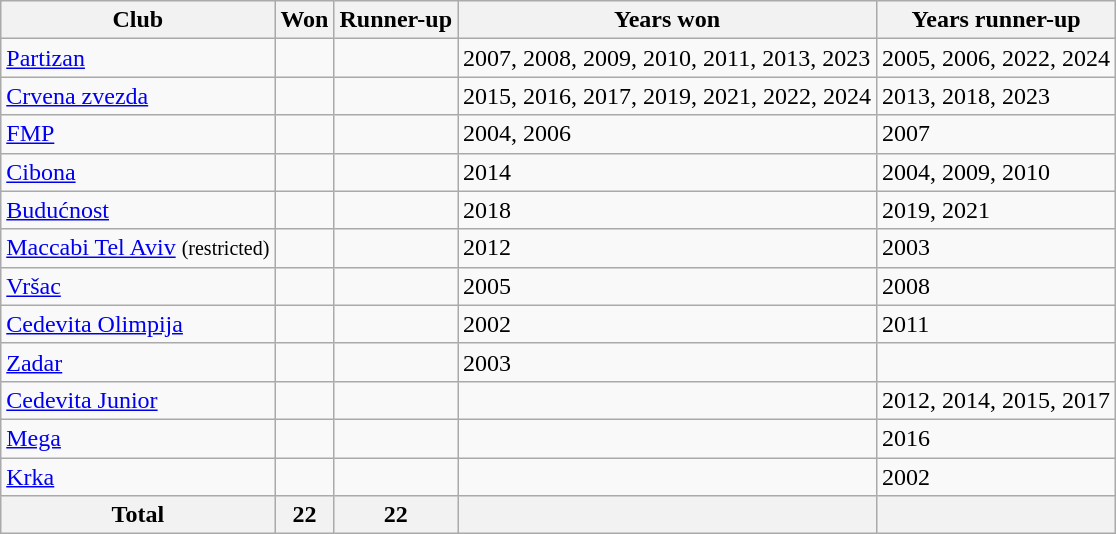<table class="wikitable sortable">
<tr>
<th>Club</th>
<th>Won</th>
<th>Runner-up</th>
<th>Years won</th>
<th>Years runner-up</th>
</tr>
<tr>
<td> <a href='#'>Partizan</a></td>
<td></td>
<td></td>
<td>2007, 2008, 2009, 2010, 2011, 2013, 2023</td>
<td>2005, 2006, 2022, 2024</td>
</tr>
<tr>
<td> <a href='#'>Crvena zvezda</a></td>
<td></td>
<td></td>
<td>2015, 2016, 2017, 2019, 2021, 2022, 2024</td>
<td>2013, 2018, 2023</td>
</tr>
<tr>
<td> <a href='#'>FMP</a></td>
<td></td>
<td></td>
<td>2004, 2006</td>
<td>2007</td>
</tr>
<tr>
<td> <a href='#'>Cibona</a></td>
<td></td>
<td></td>
<td>2014</td>
<td>2004, 2009, 2010</td>
</tr>
<tr>
<td> <a href='#'>Budućnost</a></td>
<td></td>
<td></td>
<td>2018</td>
<td>2019, 2021</td>
</tr>
<tr>
<td> <a href='#'>Maccabi Tel Aviv</a> <small>(restricted)</small></td>
<td></td>
<td></td>
<td>2012</td>
<td>2003</td>
</tr>
<tr>
<td> <a href='#'>Vršac</a></td>
<td></td>
<td></td>
<td>2005</td>
<td>2008</td>
</tr>
<tr>
<td> <a href='#'>Cedevita Olimpija</a></td>
<td></td>
<td></td>
<td>2002</td>
<td>2011</td>
</tr>
<tr>
<td> <a href='#'>Zadar</a></td>
<td></td>
<td></td>
<td>2003</td>
<td></td>
</tr>
<tr>
<td> <a href='#'>Cedevita Junior</a></td>
<td></td>
<td></td>
<td></td>
<td>2012, 2014, 2015, 2017</td>
</tr>
<tr>
<td> <a href='#'>Mega</a></td>
<td></td>
<td></td>
<td></td>
<td>2016</td>
</tr>
<tr>
<td> <a href='#'>Krka</a></td>
<td></td>
<td></td>
<td></td>
<td>2002</td>
</tr>
<tr>
<th>Total</th>
<th>22</th>
<th>22</th>
<th></th>
<th></th>
</tr>
</table>
